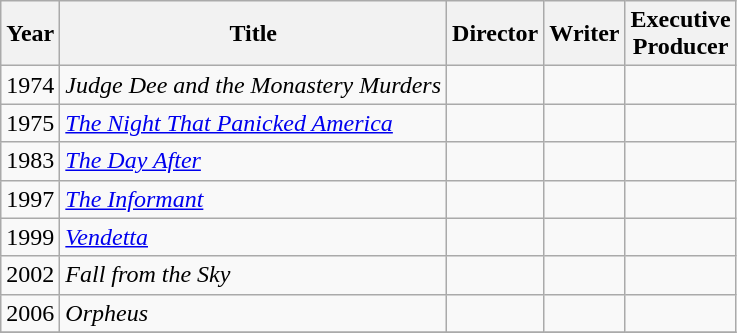<table class="wikitable">
<tr>
<th>Year</th>
<th>Title</th>
<th>Director</th>
<th>Writer</th>
<th>Executive<br>Producer</th>
</tr>
<tr>
<td>1974</td>
<td><em>Judge Dee and the Monastery Murders</em></td>
<td></td>
<td></td>
<td></td>
</tr>
<tr>
<td>1975</td>
<td><em><a href='#'>The Night That Panicked America</a></em></td>
<td></td>
<td></td>
<td></td>
</tr>
<tr>
<td>1983</td>
<td><em><a href='#'>The Day After</a></em></td>
<td></td>
<td></td>
<td></td>
</tr>
<tr>
<td>1997</td>
<td><em><a href='#'>The Informant</a></em></td>
<td></td>
<td></td>
<td></td>
</tr>
<tr>
<td>1999</td>
<td><em><a href='#'>Vendetta</a></em></td>
<td></td>
<td></td>
<td></td>
</tr>
<tr>
<td>2002</td>
<td><em>Fall from the Sky</em></td>
<td></td>
<td></td>
<td></td>
</tr>
<tr>
<td>2006</td>
<td><em>Orpheus</em></td>
<td></td>
<td></td>
<td></td>
</tr>
<tr>
</tr>
</table>
